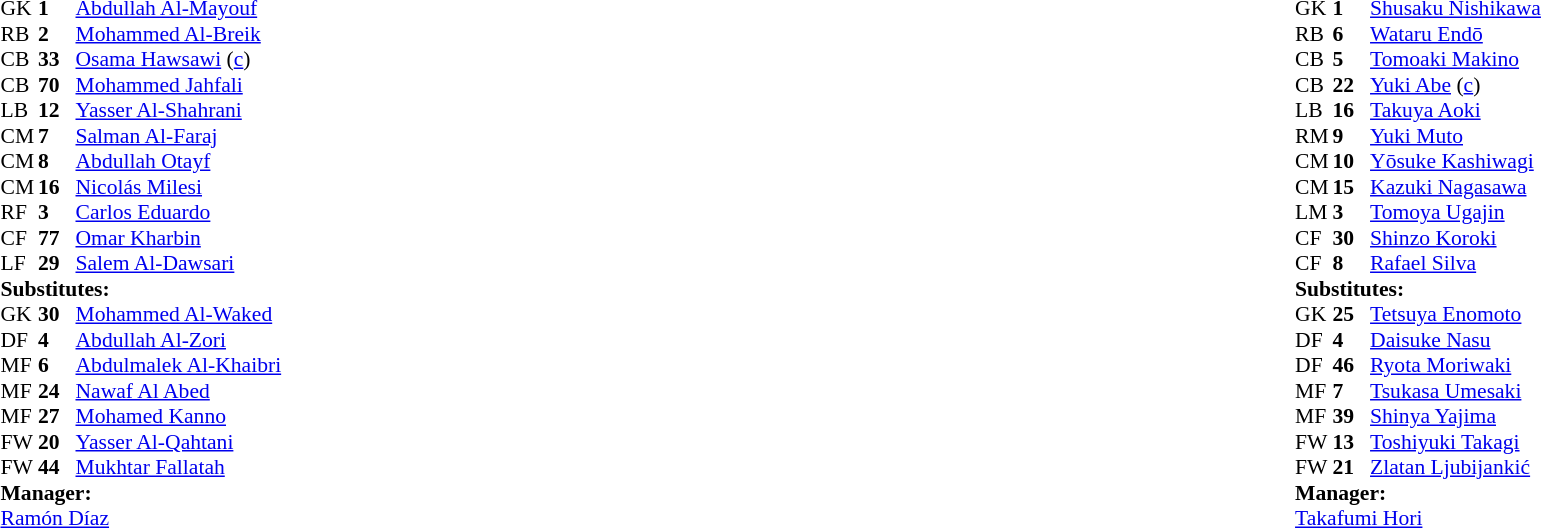<table width="100%">
<tr>
<td valign="top" width="40%"><br><table style="font-size:90%" cellspacing="0" cellpadding="0">
<tr>
<th width=25></th>
<th width=25></th>
</tr>
<tr>
<td>GK</td>
<td><strong>1</strong></td>
<td> <a href='#'>Abdullah Al-Mayouf</a></td>
</tr>
<tr>
<td>RB</td>
<td><strong>2</strong></td>
<td> <a href='#'>Mohammed Al-Breik</a></td>
<td></td>
</tr>
<tr>
<td>CB</td>
<td><strong>33</strong></td>
<td> <a href='#'>Osama Hawsawi</a> (<a href='#'>c</a>)</td>
</tr>
<tr>
<td>CB</td>
<td><strong>70</strong></td>
<td> <a href='#'>Mohammed Jahfali</a></td>
<td></td>
</tr>
<tr>
<td>LB</td>
<td><strong>12</strong></td>
<td> <a href='#'>Yasser Al-Shahrani</a></td>
</tr>
<tr>
<td>CM</td>
<td><strong>7</strong></td>
<td> <a href='#'>Salman Al-Faraj</a></td>
</tr>
<tr>
<td>CM</td>
<td><strong>8</strong></td>
<td> <a href='#'>Abdullah Otayf</a></td>
<td></td>
<td></td>
</tr>
<tr>
<td>CM</td>
<td><strong>16</strong></td>
<td> <a href='#'>Nicolás Milesi</a></td>
<td></td>
<td></td>
</tr>
<tr>
<td>RF</td>
<td><strong>3</strong></td>
<td> <a href='#'>Carlos Eduardo</a></td>
<td></td>
<td></td>
</tr>
<tr>
<td>CF</td>
<td><strong>77</strong></td>
<td> <a href='#'>Omar Kharbin</a></td>
<td></td>
</tr>
<tr>
<td>LF</td>
<td><strong>29</strong></td>
<td> <a href='#'>Salem Al-Dawsari</a></td>
</tr>
<tr>
<td colspan=3><strong>Substitutes:</strong></td>
</tr>
<tr>
<td>GK</td>
<td><strong>30</strong></td>
<td> <a href='#'>Mohammed Al-Waked</a></td>
</tr>
<tr>
<td>DF</td>
<td><strong>4</strong></td>
<td> <a href='#'>Abdullah Al-Zori</a></td>
</tr>
<tr>
<td>MF</td>
<td><strong>6</strong></td>
<td> <a href='#'>Abdulmalek Al-Khaibri</a></td>
</tr>
<tr>
<td>MF</td>
<td><strong>24</strong></td>
<td> <a href='#'>Nawaf Al Abed</a></td>
<td></td>
<td></td>
</tr>
<tr>
<td>MF</td>
<td><strong>27</strong></td>
<td> <a href='#'>Mohamed Kanno</a></td>
<td></td>
<td></td>
</tr>
<tr>
<td>FW</td>
<td><strong>20</strong></td>
<td> <a href='#'>Yasser Al-Qahtani</a></td>
</tr>
<tr>
<td>FW</td>
<td><strong>44</strong></td>
<td> <a href='#'>Mukhtar Fallatah</a></td>
<td></td>
<td></td>
</tr>
<tr>
<td colspan=3><strong>Manager:</strong></td>
</tr>
<tr>
<td colspan=3> <a href='#'>Ramón Díaz</a></td>
</tr>
</table>
</td>
<td valign="top"></td>
<td valign="top" width="50%"><br><table style="font-size:90%; margin:auto" cellspacing="0" cellpadding="0">
<tr>
<th width=25></th>
<th width=25></th>
</tr>
<tr>
<td>GK</td>
<td><strong>1</strong></td>
<td> <a href='#'>Shusaku Nishikawa</a></td>
</tr>
<tr>
<td>RB</td>
<td><strong>6</strong></td>
<td> <a href='#'>Wataru Endō</a></td>
</tr>
<tr>
<td>CB</td>
<td><strong>5</strong></td>
<td> <a href='#'>Tomoaki Makino</a></td>
</tr>
<tr>
<td>CB</td>
<td><strong>22</strong></td>
<td> <a href='#'>Yuki Abe</a> (<a href='#'>c</a>)</td>
</tr>
<tr>
<td>LB</td>
<td><strong>16</strong></td>
<td> <a href='#'>Takuya Aoki</a></td>
</tr>
<tr>
<td>RM</td>
<td><strong>9</strong></td>
<td> <a href='#'>Yuki Muto</a></td>
</tr>
<tr>
<td>CM</td>
<td><strong>10</strong></td>
<td> <a href='#'>Yōsuke Kashiwagi</a></td>
</tr>
<tr>
<td>CM</td>
<td><strong>15</strong></td>
<td> <a href='#'>Kazuki Nagasawa</a></td>
<td></td>
<td></td>
</tr>
<tr>
<td>LM</td>
<td><strong>3</strong></td>
<td> <a href='#'>Tomoya Ugajin</a></td>
<td></td>
</tr>
<tr>
<td>CF</td>
<td><strong>30</strong></td>
<td> <a href='#'>Shinzo Koroki</a></td>
<td></td>
<td></td>
</tr>
<tr>
<td>CF</td>
<td><strong>8</strong></td>
<td> <a href='#'>Rafael Silva</a></td>
<td></td>
<td></td>
</tr>
<tr>
<td colspan=3><strong>Substitutes:</strong></td>
</tr>
<tr>
<td>GK</td>
<td><strong>25</strong></td>
<td> <a href='#'>Tetsuya Enomoto</a></td>
</tr>
<tr>
<td>DF</td>
<td><strong>4</strong></td>
<td> <a href='#'>Daisuke Nasu</a></td>
</tr>
<tr>
<td>DF</td>
<td><strong>46</strong></td>
<td> <a href='#'>Ryota Moriwaki</a></td>
</tr>
<tr>
<td>MF</td>
<td><strong>7</strong></td>
<td> <a href='#'>Tsukasa Umesaki</a></td>
<td></td>
<td></td>
</tr>
<tr>
<td>MF</td>
<td><strong>39</strong></td>
<td> <a href='#'>Shinya Yajima</a></td>
</tr>
<tr>
<td>FW</td>
<td><strong>13</strong></td>
<td> <a href='#'>Toshiyuki Takagi</a></td>
<td></td>
<td></td>
</tr>
<tr>
<td>FW</td>
<td><strong>21</strong></td>
<td> <a href='#'>Zlatan Ljubijankić</a></td>
<td></td>
<td></td>
</tr>
<tr>
<td colspan=3><strong>Manager:</strong></td>
</tr>
<tr>
<td colspan=3> <a href='#'>Takafumi Hori</a></td>
</tr>
</table>
</td>
</tr>
</table>
